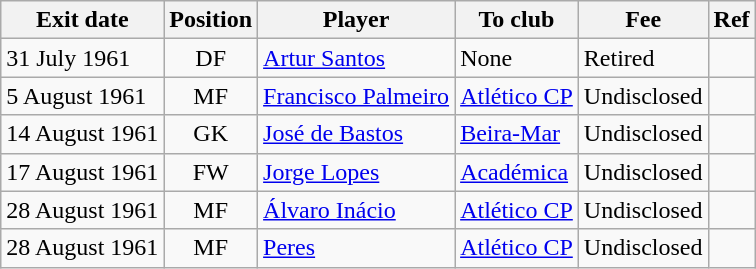<table class="wikitable">
<tr>
<th>Exit date</th>
<th>Position</th>
<th>Player</th>
<th>To club</th>
<th>Fee</th>
<th>Ref</th>
</tr>
<tr>
<td>31 July 1961</td>
<td style="text-align:center;">DF</td>
<td style="text-align:left;"><a href='#'>Artur Santos</a></td>
<td style="text-align:left;">None</td>
<td>Retired</td>
<td></td>
</tr>
<tr>
<td>5 August 1961</td>
<td style="text-align:center;">MF</td>
<td style="text-align:left;"><a href='#'>Francisco Palmeiro</a></td>
<td style="text-align:left;"><a href='#'>Atlético CP</a></td>
<td>Undisclosed</td>
<td></td>
</tr>
<tr>
<td>14 August 1961</td>
<td style="text-align:center;">GK</td>
<td style="text-align:left;"><a href='#'>José de Bastos</a></td>
<td style="text-align:left;"><a href='#'>Beira-Mar</a></td>
<td>Undisclosed</td>
<td></td>
</tr>
<tr>
<td>17 August 1961</td>
<td style="text-align:center;">FW</td>
<td style="text-align:left;"><a href='#'>Jorge Lopes</a></td>
<td style="text-align:left;"><a href='#'>Académica</a></td>
<td>Undisclosed</td>
<td></td>
</tr>
<tr>
<td>28 August 1961</td>
<td style="text-align:center;">MF</td>
<td style="text-align:left;"><a href='#'>Álvaro Inácio</a></td>
<td style="text-align:left;"><a href='#'>Atlético CP</a></td>
<td>Undisclosed</td>
<td></td>
</tr>
<tr>
<td>28 August 1961</td>
<td style="text-align:center;">MF</td>
<td style="text-align:left;"><a href='#'>Peres</a></td>
<td style="text-align:left;"><a href='#'>Atlético CP</a></td>
<td>Undisclosed</td>
<td></td>
</tr>
</table>
